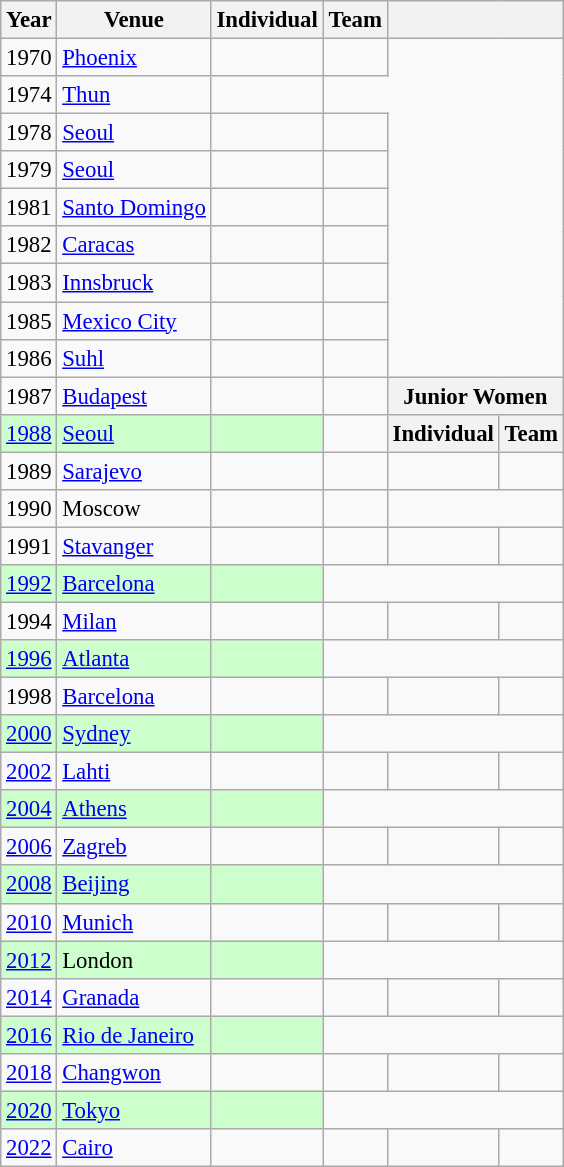<table class="wikitable" style="font-size: 95%">
<tr>
<th>Year</th>
<th>Venue</th>
<th>Individual</th>
<th>Team</th>
<th colspan=2></th>
</tr>
<tr>
<td>1970</td>
<td><a href='#'>Phoenix</a></td>
<td></td>
<td></td>
</tr>
<tr>
<td>1974</td>
<td><a href='#'>Thun</a></td>
<td></td>
</tr>
<tr>
<td>1978</td>
<td><a href='#'>Seoul</a></td>
<td></td>
<td></td>
</tr>
<tr>
<td>1979</td>
<td><a href='#'>Seoul</a></td>
<td></td>
<td></td>
</tr>
<tr>
<td>1981</td>
<td><a href='#'>Santo Domingo</a></td>
<td></td>
<td></td>
</tr>
<tr>
<td>1982</td>
<td><a href='#'>Caracas</a></td>
<td></td>
<td></td>
</tr>
<tr>
<td>1983</td>
<td><a href='#'>Innsbruck</a></td>
<td></td>
<td></td>
</tr>
<tr>
<td>1985</td>
<td><a href='#'>Mexico City</a></td>
<td></td>
<td></td>
</tr>
<tr>
<td>1986</td>
<td><a href='#'>Suhl</a></td>
<td></td>
<td></td>
</tr>
<tr>
<td>1987</td>
<td><a href='#'>Budapest</a></td>
<td></td>
<td></td>
<th colspan=2>Junior Women</th>
</tr>
<tr>
<td style="background:#cfc;"><a href='#'>1988</a></td>
<td style="background:#cfc;"><a href='#'>Seoul</a></td>
<td style="background:#cfc;"></td>
<td></td>
<th>Individual</th>
<th>Team</th>
</tr>
<tr>
<td>1989</td>
<td><a href='#'>Sarajevo</a></td>
<td></td>
<td></td>
<td></td>
<td></td>
</tr>
<tr>
<td>1990</td>
<td>Moscow</td>
<td></td>
<td></td>
</tr>
<tr>
<td>1991</td>
<td><a href='#'>Stavanger</a></td>
<td></td>
<td></td>
<td></td>
<td></td>
</tr>
<tr style="background:#cfc;">
<td><a href='#'>1992</a></td>
<td><a href='#'>Barcelona</a></td>
<td></td>
</tr>
<tr>
<td>1994</td>
<td><a href='#'>Milan</a></td>
<td></td>
<td></td>
<td></td>
<td></td>
</tr>
<tr style="background:#cfc;">
<td><a href='#'>1996</a></td>
<td><a href='#'>Atlanta</a></td>
<td></td>
</tr>
<tr>
<td>1998</td>
<td><a href='#'>Barcelona</a></td>
<td></td>
<td></td>
<td></td>
<td></td>
</tr>
<tr style="background:#cfc;">
<td><a href='#'>2000</a></td>
<td><a href='#'>Sydney</a></td>
<td></td>
</tr>
<tr>
<td><a href='#'>2002</a></td>
<td><a href='#'>Lahti</a></td>
<td></td>
<td></td>
<td></td>
<td></td>
</tr>
<tr style="background:#cfc;">
<td><a href='#'>2004</a></td>
<td><a href='#'>Athens</a></td>
<td></td>
</tr>
<tr>
<td><a href='#'>2006</a></td>
<td><a href='#'>Zagreb</a></td>
<td></td>
<td></td>
<td></td>
<td></td>
</tr>
<tr style="background:#cfc;">
<td><a href='#'>2008</a></td>
<td><a href='#'>Beijing</a></td>
<td></td>
</tr>
<tr>
<td><a href='#'>2010</a></td>
<td><a href='#'>Munich</a></td>
<td></td>
<td></td>
<td></td>
<td></td>
</tr>
<tr style="background:#cfc;">
<td><a href='#'>2012</a></td>
<td>London</td>
<td></td>
</tr>
<tr>
<td><a href='#'>2014</a></td>
<td><a href='#'>Granada</a></td>
<td></td>
<td></td>
<td></td>
<td></td>
</tr>
<tr style="background:#cfc;">
<td><a href='#'>2016</a></td>
<td><a href='#'>Rio de Janeiro</a></td>
<td></td>
</tr>
<tr>
<td><a href='#'>2018</a></td>
<td><a href='#'>Changwon</a></td>
<td></td>
<td></td>
<td></td>
<td></td>
</tr>
<tr style="background:#cfc;">
<td><a href='#'>2020</a></td>
<td><a href='#'>Tokyo</a></td>
<td></td>
</tr>
<tr>
<td><a href='#'>2022</a></td>
<td><a href='#'>Cairo</a></td>
<td></td>
<td></td>
<td></td>
<td></td>
</tr>
</table>
